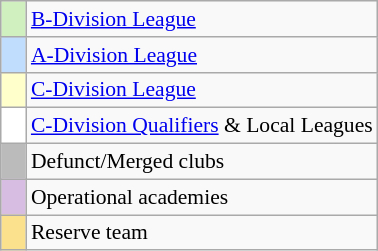<table class="wikitable" style="text-align:left; font-size:90%;">
<tr>
<td style="width:10px; background:#D0F0C0;"></td>
<td><a href='#'>B-Division League</a></td>
</tr>
<tr>
<td style="width:10px; background:#c1ddfd;"></td>
<td><a href='#'>A-Division League</a></td>
</tr>
<tr>
<td style="width:10px; background:#ffffcc;"></td>
<td><a href='#'>C-Division League</a></td>
</tr>
<tr>
<td style="width:10px; background:#ffffff;"></td>
<td><a href='#'>C-Division Qualifiers</a> & Local Leagues</td>
</tr>
<tr>
<td style="width:10px; background:#bbb;"></td>
<td>Defunct/Merged clubs</td>
</tr>
<tr>
<td style="width:10px; background:#D7BDE2;"></td>
<td>Operational academies</td>
</tr>
<tr>
<td style="width:10px; background:#FBE08D"></td>
<td>Reserve team</td>
</tr>
</table>
